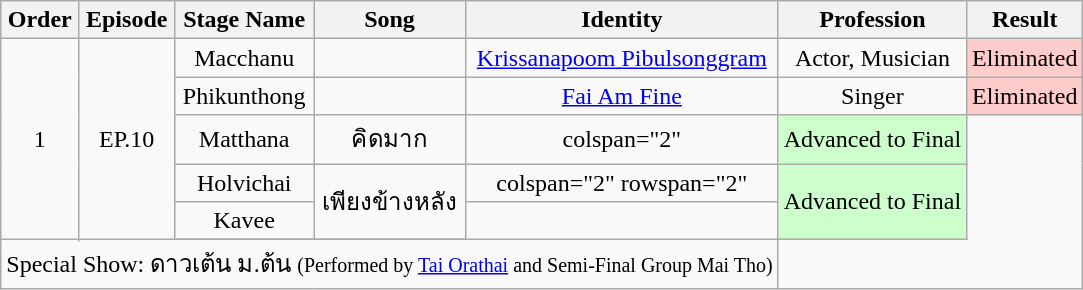<table class="wikitable" style="text-align:center">
<tr>
<th>Order</th>
<th>Episode</th>
<th>Stage Name</th>
<th>Song</th>
<th>Identity</th>
<th>Profession</th>
<th>Result</th>
</tr>
<tr>
<td rowspan="6">1</td>
<td rowspan="6">EP.10</td>
<td>Macchanu</td>
<td></td>
<td><a href='#'>Krissanapoom Pibulsonggram</a></td>
<td>Actor, Musician</td>
<td style="text-align:center; background:#ffcccc;">Eliminated</td>
</tr>
<tr>
<td>Phikunthong</td>
<td></td>
<td><a href='#'>Fai Am Fine</a></td>
<td>Singer</td>
<td style="text-align:center; background:#ffcccc;">Eliminated</td>
</tr>
<tr>
<td>Matthana</td>
<td>คิดมาก</td>
<td>colspan="2"  </td>
<td style="text-align:center; background:#ccffcc;">Advanced to Final</td>
</tr>
<tr>
<td>Holvichai</td>
<td rowspan="2">เพียงข้างหลัง</td>
<td>colspan="2" rowspan="2" </td>
<td rowspan="2" style="text-align:center; background:#ccffcc;">Advanced to Final</td>
</tr>
<tr>
<td style="text-align:center;">Kavee</td>
</tr>
<tr>
</tr>
<tr>
<td colspan="5">Special Show: ดาวเต้น ม.ต้น <small>(Performed by <a href='#'>Tai Orathai</a> and Semi-Final Group Mai Tho)</small></td>
</tr>
</table>
